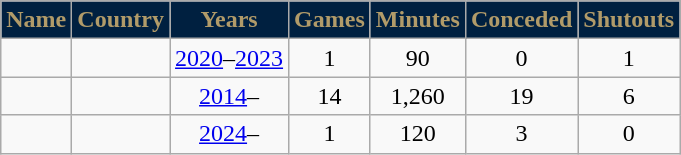<table class="wikitable sortable" style="text-align:center;">
<tr>
<th style="background:#002040; color:#B19B69;" scope="col">Name</th>
<th style="background:#002040; color:#B19B69;" scope="col">Country</th>
<th style="background:#002040; color:#B19B69;" scope="col">Years</th>
<th style="background:#002040; color:#B19B69;" scope="col">Games</th>
<th style="background:#002040; color:#B19B69;" scope="col">Minutes</th>
<th style="background:#002040; color:#B19B69;" scope="col">Conceded</th>
<th style="background:#002040; color:#B19B69;" scope="col">Shutouts</th>
</tr>
<tr>
<td align=left></td>
<td align=left></td>
<td><a href='#'>2020</a>–<a href='#'>2023</a></td>
<td>1</td>
<td>90</td>
<td>0</td>
<td>1</td>
</tr>
<tr>
<td align=left></td>
<td align=left></td>
<td><a href='#'>2014</a>–</td>
<td>14</td>
<td>1,260</td>
<td>19</td>
<td>6</td>
</tr>
<tr>
<td align=left></td>
<td align=left></td>
<td><a href='#'>2024</a>–</td>
<td>1</td>
<td>120</td>
<td>3</td>
<td>0</td>
</tr>
</table>
